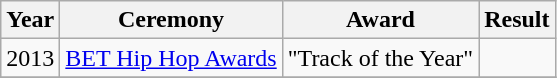<table class="wikitable">
<tr>
<th>Year</th>
<th>Ceremony</th>
<th>Award</th>
<th>Result</th>
</tr>
<tr>
<td>2013</td>
<td><a href='#'>BET Hip Hop Awards</a></td>
<td>"Track of the Year"</td>
<td></td>
</tr>
<tr>
</tr>
</table>
